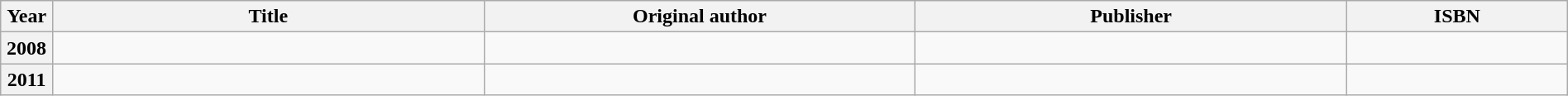<table class="sortable wikitable" width="100%">
<tr>
<th style="width: 2em">Year</th>
<th style="width: 20em">Title</th>
<th style="width: 20em">Original author</th>
<th style="width: 20em">Publisher</th>
<th style="width: 10em">ISBN</th>
</tr>
<tr>
<th scope="row" style="text-align: center;">2008</th>
<td></td>
<td></td>
<td></td>
<td style="text-align: center"></td>
</tr>
<tr>
<th scope="row" style="text-align: center;">2011</th>
<td></td>
<td></td>
<td></td>
<td style="text-align: center"></td>
</tr>
</table>
